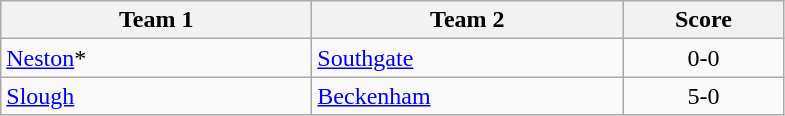<table class="wikitable" style="font-size: 100%">
<tr>
<th width=200>Team 1</th>
<th width=200>Team 2</th>
<th width=100>Score</th>
</tr>
<tr>
<td><a href='#'>Neston</a>*</td>
<td><a href='#'>Southgate</a></td>
<td align=center>0-0</td>
</tr>
<tr>
<td><a href='#'>Slough</a></td>
<td><a href='#'>Beckenham</a></td>
<td align=center>5-0</td>
</tr>
</table>
